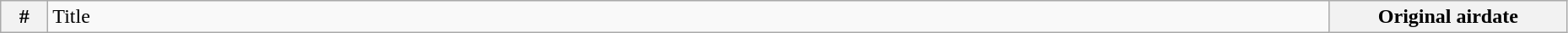<table class="wikitable" style="width: 98%">
<tr>
<th width="30">#</th>
<td>Title</td>
<th width="180">Original airdate<br>



























 






















</th>
</tr>
</table>
